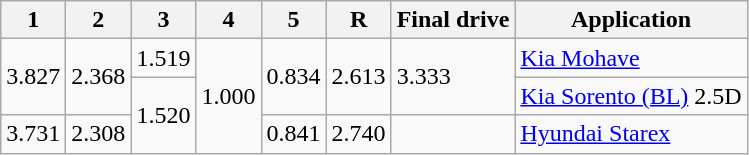<table class=wikitable>
<tr>
<th>1</th>
<th>2</th>
<th>3</th>
<th>4</th>
<th>5</th>
<th>R</th>
<th>Final drive</th>
<th>Application</th>
</tr>
<tr>
<td rowspan=2>3.827</td>
<td rowspan=2>2.368</td>
<td>1.519</td>
<td rowspan=3>1.000</td>
<td rowspan=2>0.834</td>
<td rowspan=2>2.613</td>
<td rowspan=2>3.333</td>
<td><a href='#'>Kia Mohave</a></td>
</tr>
<tr>
<td rowspan=2>1.520</td>
<td><a href='#'>Kia Sorento (BL)</a> 2.5D</td>
</tr>
<tr>
<td>3.731</td>
<td>2.308</td>
<td>0.841</td>
<td>2.740</td>
<td></td>
<td><a href='#'>Hyundai Starex</a></td>
</tr>
</table>
